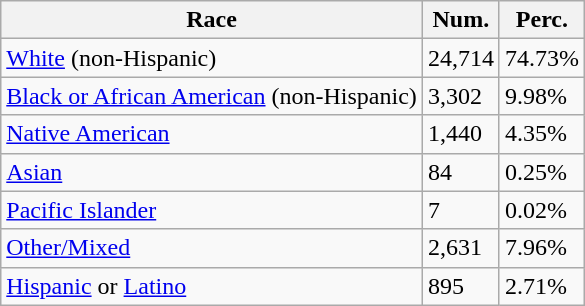<table class="wikitable">
<tr>
<th>Race</th>
<th>Num.</th>
<th>Perc.</th>
</tr>
<tr>
<td><a href='#'>White</a> (non-Hispanic)</td>
<td>24,714</td>
<td>74.73%</td>
</tr>
<tr>
<td><a href='#'>Black or African American</a> (non-Hispanic)</td>
<td>3,302</td>
<td>9.98%</td>
</tr>
<tr>
<td><a href='#'>Native American</a></td>
<td>1,440</td>
<td>4.35%</td>
</tr>
<tr>
<td><a href='#'>Asian</a></td>
<td>84</td>
<td>0.25%</td>
</tr>
<tr>
<td><a href='#'>Pacific Islander</a></td>
<td>7</td>
<td>0.02%</td>
</tr>
<tr>
<td><a href='#'>Other/Mixed</a></td>
<td>2,631</td>
<td>7.96%</td>
</tr>
<tr>
<td><a href='#'>Hispanic</a> or <a href='#'>Latino</a></td>
<td>895</td>
<td>2.71%</td>
</tr>
</table>
